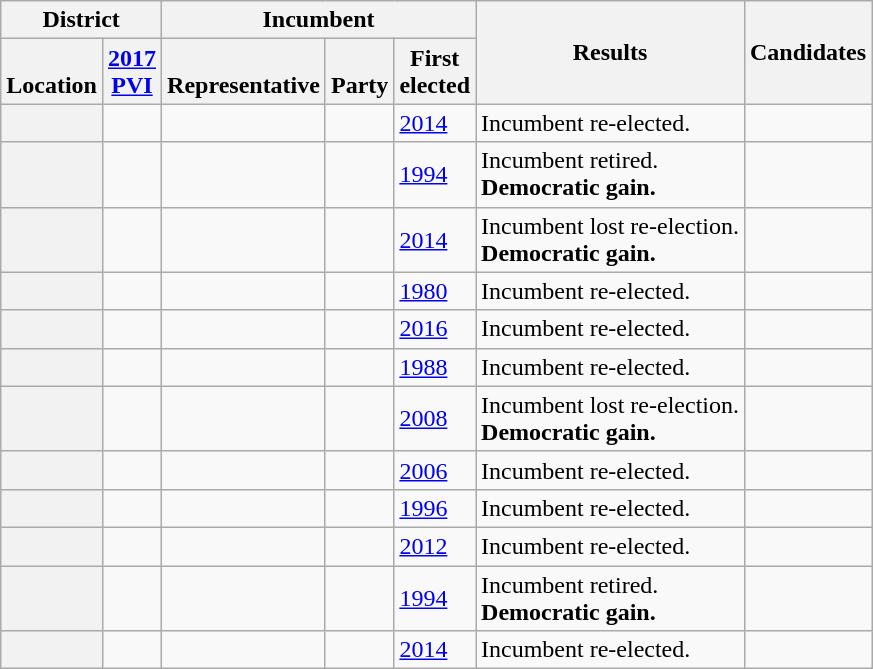<table class="wikitable sortable">
<tr>
<th colspan=2>District</th>
<th colspan=3>Incumbent</th>
<th rowspan=2>Results</th>
<th rowspan=2>Candidates</th>
</tr>
<tr valign=bottom>
<th>Location</th>
<th><a href='#'>2017<br>PVI</a></th>
<th>Representative</th>
<th>Party</th>
<th>First<br>elected</th>
</tr>
<tr>
<th></th>
<td></td>
<td></td>
<td></td>
<td><a href='#'>2014</a></td>
<td>Incumbent re-elected.</td>
<td nowrap><br></td>
</tr>
<tr>
<th></th>
<td></td>
<td></td>
<td></td>
<td><a href='#'>1994</a></td>
<td>Incumbent retired.<br><strong>Democratic gain.</strong></td>
<td nowrap><br></td>
</tr>
<tr>
<th></th>
<td></td>
<td></td>
<td></td>
<td><a href='#'>2014</a></td>
<td>Incumbent lost re-election.<br><strong>Democratic gain.</strong></td>
<td nowrap></td>
</tr>
<tr>
<th></th>
<td></td>
<td></td>
<td></td>
<td><a href='#'>1980</a></td>
<td>Incumbent re-elected.</td>
<td nowrap><br></td>
</tr>
<tr>
<th></th>
<td></td>
<td></td>
<td></td>
<td><a href='#'>2016</a></td>
<td>Incumbent re-elected.</td>
<td nowrap><br></td>
</tr>
<tr>
<th></th>
<td></td>
<td></td>
<td></td>
<td><a href='#'>1988</a></td>
<td>Incumbent re-elected.</td>
<td nowrap></td>
</tr>
<tr>
<th></th>
<td></td>
<td></td>
<td></td>
<td><a href='#'>2008</a></td>
<td>Incumbent lost re-election.<br><strong>Democratic gain.</strong></td>
<td nowrap></td>
</tr>
<tr>
<th></th>
<td></td>
<td></td>
<td></td>
<td><a href='#'>2006</a></td>
<td>Incumbent re-elected.</td>
<td nowrap></td>
</tr>
<tr>
<th></th>
<td></td>
<td></td>
<td></td>
<td><a href='#'>1996</a></td>
<td>Incumbent re-elected.</td>
<td nowrap></td>
</tr>
<tr>
<th></th>
<td></td>
<td></td>
<td></td>
<td><a href='#'>2012 </a></td>
<td>Incumbent re-elected.</td>
<td nowrap></td>
</tr>
<tr>
<th></th>
<td></td>
<td></td>
<td></td>
<td><a href='#'>1994</a></td>
<td>Incumbent retired.<br><strong>Democratic gain.</strong></td>
<td nowrap></td>
</tr>
<tr>
<th></th>
<td></td>
<td></td>
<td></td>
<td><a href='#'>2014</a></td>
<td>Incumbent re-elected.</td>
<td nowrap></td>
</tr>
</table>
